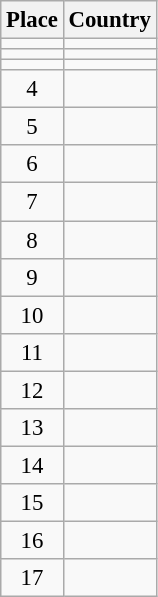<table class="wikitable" style="font-size:95%;">
<tr>
<th>Place</th>
<th>Country</th>
</tr>
<tr>
<td align=center></td>
<td></td>
</tr>
<tr>
<td align=center></td>
<td></td>
</tr>
<tr>
<td align=center></td>
<td></td>
</tr>
<tr>
<td align=center>4</td>
<td></td>
</tr>
<tr>
<td align=center>5</td>
<td></td>
</tr>
<tr>
<td align=center>6</td>
<td></td>
</tr>
<tr>
<td align=center>7</td>
<td></td>
</tr>
<tr>
<td align=center>8</td>
<td></td>
</tr>
<tr>
<td align=center>9</td>
<td></td>
</tr>
<tr>
<td align=center>10</td>
<td></td>
</tr>
<tr>
<td align=center>11</td>
<td></td>
</tr>
<tr>
<td align=center>12</td>
<td></td>
</tr>
<tr>
<td align=center>13</td>
<td></td>
</tr>
<tr>
<td align=center>14</td>
<td></td>
</tr>
<tr>
<td align=center>15</td>
<td></td>
</tr>
<tr>
<td align=center>16</td>
<td></td>
</tr>
<tr>
<td align=center>17</td>
<td></td>
</tr>
</table>
